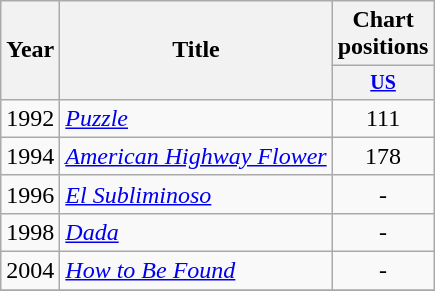<table class="wikitable" style="text-align:center;">
<tr>
<th rowspan="2">Year</th>
<th rowspan="2">Title</th>
<th colspan="1">Chart positions</th>
</tr>
<tr style="font-size:smaller;">
<th width="35"><a href='#'>US</a><br></th>
</tr>
<tr>
<td>1992</td>
<td align="left"><em><a href='#'>Puzzle</a></em></td>
<td>111</td>
</tr>
<tr>
<td>1994</td>
<td align="left"><em><a href='#'>American Highway Flower</a></em></td>
<td>178</td>
</tr>
<tr>
<td>1996</td>
<td align="left"><em><a href='#'>El Subliminoso</a></em></td>
<td>-</td>
</tr>
<tr>
<td>1998</td>
<td align="left"><em><a href='#'>Dada</a></em></td>
<td>-</td>
</tr>
<tr>
<td>2004</td>
<td align="left"><em><a href='#'>How to Be Found</a></em></td>
<td>-</td>
</tr>
<tr>
</tr>
</table>
